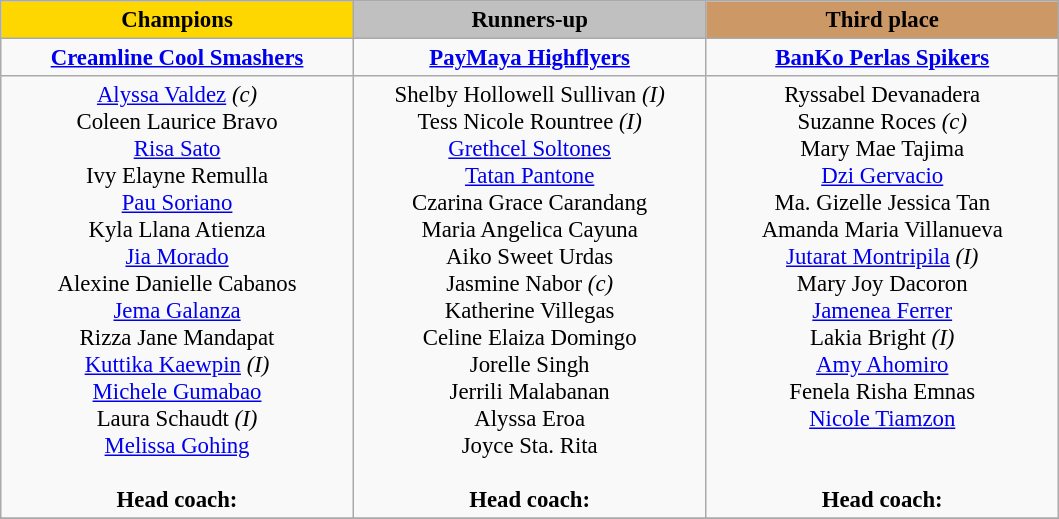<table class="wikitable" style="text-align:center;font-size:95%;">
<tr align=center>
<td style="width:15em;background:gold"> <strong>Champions</strong></td>
<td style="width:15em;background:silver"> <strong>Runners-up</strong></td>
<td style="width:15em;background:#CC9966"> <strong>Third place</strong></td>
</tr>
<tr valign=top>
<td><strong><a href='#'>Creamline Cool Smashers</a></strong></td>
<td><strong><a href='#'>PayMaya Highflyers</a></strong></td>
<td><strong><a href='#'>BanKo Perlas Spikers</a></strong></td>
</tr>
<tr valign=top'>
<td><a href='#'>Alyssa Valdez</a> <em>(c)</em><br>Coleen Laurice Bravo<br><a href='#'>Risa Sato</a><br>Ivy Elayne Remulla<br><a href='#'>Pau Soriano</a><br>Kyla Llana Atienza<br><a href='#'>Jia Morado</a><br>Alexine Danielle Cabanos<br><a href='#'>Jema Galanza</a><br>Rizza Jane Mandapat<br><a href='#'>Kuttika Kaewpin</a> <em>(I)</em><br><a href='#'>Michele Gumabao</a><br>Laura Schaudt <em>(I)</em><br><a href='#'>Melissa Gohing</a><br><br><strong>Head coach:</strong> </td>
<td>Shelby Hollowell Sullivan <em>(I)</em><br>Tess Nicole Rountree <em>(I)</em><br><a href='#'>Grethcel Soltones</a><br><a href='#'>Tatan Pantone</a><br>Czarina Grace Carandang<br>Maria Angelica Cayuna<br>Aiko Sweet Urdas<br>Jasmine Nabor <em>(c)</em><br>Katherine Villegas<br>Celine Elaiza Domingo<br>Jorelle Singh<br>Jerrili Malabanan<br>Alyssa Eroa<br>Joyce Sta. Rita<br><br><strong>Head coach:</strong> </td>
<td>Ryssabel Devanadera<br>Suzanne Roces <em>(c)</em><br>Mary Mae Tajima<br><a href='#'>Dzi Gervacio</a><br>Ma. Gizelle Jessica Tan<br>Amanda Maria Villanueva<br><a href='#'>Jutarat Montripila</a> <em>(I)</em><br>Mary Joy Dacoron<br><a href='#'>Jamenea Ferrer</a><br>Lakia Bright <em>(I)</em><br><a href='#'>Amy Ahomiro</a><br>Fenela Risha Emnas<br><a href='#'>Nicole Tiamzon</a><br><br><br><strong>Head coach:</strong>  </td>
</tr>
<tr>
</tr>
</table>
